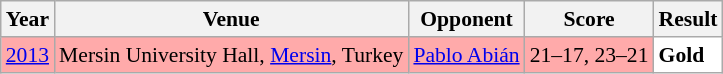<table class="sortable wikitable" style="font-size: 90%;">
<tr>
<th>Year</th>
<th>Venue</th>
<th>Opponent</th>
<th>Score</th>
<th>Result</th>
</tr>
<tr style="background:#FFAAAA">
<td align="center"><a href='#'>2013</a></td>
<td align="left">Mersin University Hall, <a href='#'>Mersin</a>, Turkey</td>
<td align="left"> <a href='#'>Pablo Abián</a></td>
<td align="left">21–17, 23–21</td>
<td style="text-align:left; background:white"> <strong>Gold</strong></td>
</tr>
</table>
